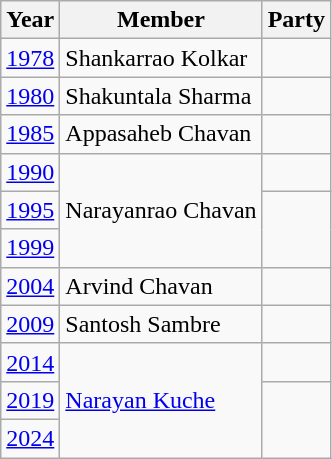<table class="wikitable">
<tr>
<th>Year</th>
<th>Member</th>
<th Colspan="2">Party</th>
</tr>
<tr>
<td><a href='#'>1978</a></td>
<td>Shankarrao Kolkar</td>
<td></td>
</tr>
<tr>
<td><a href='#'>1980</a></td>
<td>Shakuntala Sharma</td>
</tr>
<tr>
<td><a href='#'>1985</a></td>
<td>Appasaheb Chavan</td>
<td></td>
</tr>
<tr>
<td><a href='#'>1990</a></td>
<td rowspan="3">Narayanrao Chavan</td>
<td></td>
</tr>
<tr>
<td><a href='#'>1995</a></td>
</tr>
<tr>
<td><a href='#'>1999</a></td>
</tr>
<tr>
<td><a href='#'>2004</a></td>
<td>Arvind Chavan</td>
<td></td>
</tr>
<tr>
<td><a href='#'>2009</a></td>
<td>Santosh Sambre</td>
<td></td>
</tr>
<tr>
<td><a href='#'>2014</a></td>
<td rowspan="3"><a href='#'>Narayan Kuche</a></td>
<td></td>
</tr>
<tr>
<td><a href='#'>2019</a></td>
</tr>
<tr>
<td><a href='#'>2024</a></td>
</tr>
</table>
